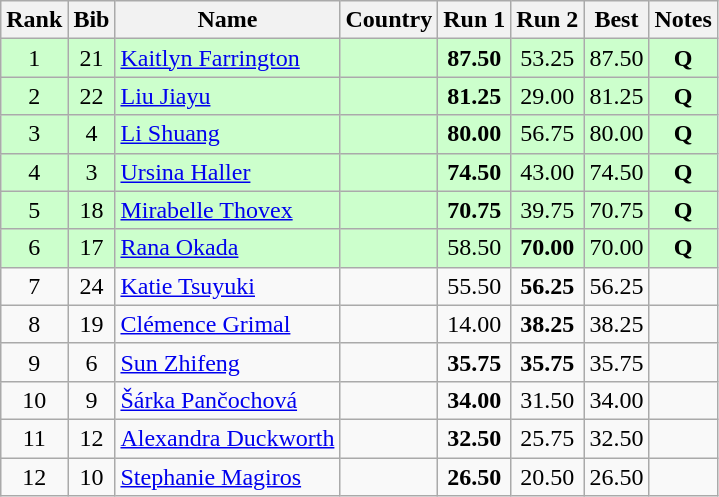<table class="wikitable sortable" style="text-align:center">
<tr>
<th>Rank</th>
<th>Bib</th>
<th>Name</th>
<th>Country</th>
<th>Run 1</th>
<th>Run 2</th>
<th>Best</th>
<th>Notes</th>
</tr>
<tr bgcolor="#ccffcc">
<td>1</td>
<td>21</td>
<td align=left><a href='#'>Kaitlyn Farrington</a></td>
<td align=left></td>
<td><strong>87.50</strong></td>
<td>53.25</td>
<td>87.50</td>
<td><strong>Q</strong></td>
</tr>
<tr bgcolor="#ccffcc">
<td>2</td>
<td>22</td>
<td align=left><a href='#'>Liu Jiayu</a></td>
<td align=left></td>
<td><strong>81.25</strong></td>
<td>29.00</td>
<td>81.25</td>
<td><strong>Q</strong></td>
</tr>
<tr bgcolor="#ccffcc">
<td>3</td>
<td>4</td>
<td align=left><a href='#'>Li Shuang</a></td>
<td align=left></td>
<td><strong>80.00</strong></td>
<td>56.75</td>
<td>80.00</td>
<td><strong>Q</strong></td>
</tr>
<tr bgcolor="#ccffcc">
<td>4</td>
<td>3</td>
<td align=left><a href='#'>Ursina Haller</a></td>
<td align=left></td>
<td><strong>74.50</strong></td>
<td>43.00</td>
<td>74.50</td>
<td><strong>Q</strong></td>
</tr>
<tr bgcolor="#ccffcc">
<td>5</td>
<td>18</td>
<td align=left><a href='#'>Mirabelle Thovex</a></td>
<td align=left></td>
<td><strong>70.75</strong></td>
<td>39.75</td>
<td>70.75</td>
<td><strong>Q</strong></td>
</tr>
<tr bgcolor="#ccffcc">
<td>6</td>
<td>17</td>
<td align=left><a href='#'>Rana Okada</a></td>
<td align=left></td>
<td>58.50</td>
<td><strong>70.00</strong></td>
<td>70.00</td>
<td><strong>Q</strong></td>
</tr>
<tr>
<td>7</td>
<td>24</td>
<td align=left><a href='#'>Katie Tsuyuki</a></td>
<td align=left></td>
<td>55.50</td>
<td><strong>56.25</strong></td>
<td>56.25</td>
<td></td>
</tr>
<tr>
<td>8</td>
<td>19</td>
<td align=left><a href='#'>Clémence Grimal</a></td>
<td align=left></td>
<td>14.00</td>
<td><strong>38.25</strong></td>
<td>38.25</td>
<td></td>
</tr>
<tr>
<td>9</td>
<td>6</td>
<td align=left><a href='#'>Sun Zhifeng</a></td>
<td align=left></td>
<td><strong>35.75</strong></td>
<td><strong>35.75</strong></td>
<td>35.75</td>
<td></td>
</tr>
<tr>
<td>10</td>
<td>9</td>
<td align=left><a href='#'>Šárka Pančochová</a></td>
<td align=left></td>
<td><strong>34.00</strong></td>
<td>31.50</td>
<td>34.00</td>
<td></td>
</tr>
<tr>
<td>11</td>
<td>12</td>
<td align=left><a href='#'>Alexandra Duckworth</a></td>
<td align=left></td>
<td><strong>32.50</strong></td>
<td>25.75</td>
<td>32.50</td>
<td></td>
</tr>
<tr>
<td>12</td>
<td>10</td>
<td align=left><a href='#'>Stephanie Magiros</a></td>
<td align=left></td>
<td><strong>26.50</strong></td>
<td>20.50</td>
<td>26.50</td>
<td></td>
</tr>
</table>
